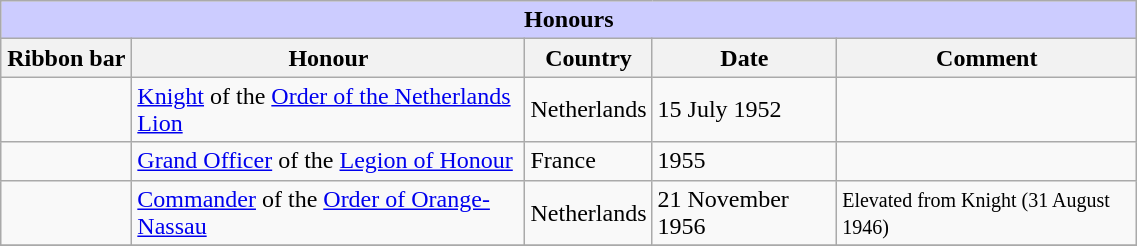<table class="wikitable" style="width:60%;">
<tr style="background:#ccf; text-align:center;">
<td colspan=5><strong>Honours</strong></td>
</tr>
<tr>
<th style="width:80px;">Ribbon bar</th>
<th>Honour</th>
<th>Country</th>
<th>Date</th>
<th>Comment</th>
</tr>
<tr>
<td></td>
<td><a href='#'>Knight</a> of the <a href='#'>Order of the Netherlands Lion</a></td>
<td>Netherlands</td>
<td>15 July 1952</td>
<td></td>
</tr>
<tr>
<td></td>
<td><a href='#'>Grand Officer</a> of the <a href='#'>Legion of Honour</a></td>
<td>France</td>
<td>1955</td>
<td></td>
</tr>
<tr>
<td></td>
<td><a href='#'>Commander</a> of the <a href='#'>Order of Orange-Nassau</a></td>
<td>Netherlands</td>
<td>21 November 1956</td>
<td><small>Elevated from Knight (31 August 1946)</small></td>
</tr>
<tr>
</tr>
</table>
